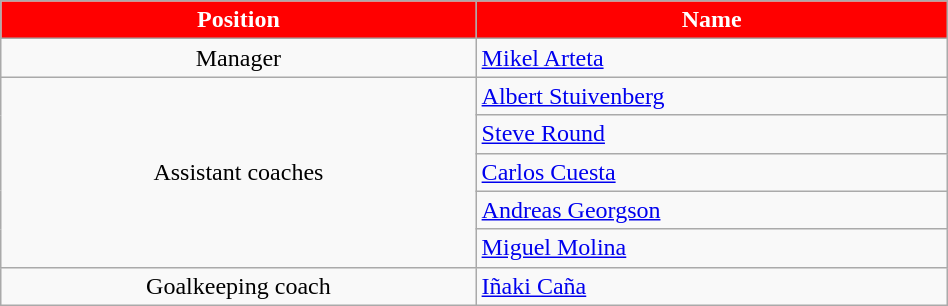<table class="wikitable" style="text-align:center; width:50%;">
<tr>
<th style="background:#FF0000; color:white;">Position</th>
<th style="background:#FF0000; color:white;">Name</th>
</tr>
<tr>
<td>Manager</td>
<td align="left"> <a href='#'>Mikel Arteta</a></td>
</tr>
<tr>
<td rowspan="5">Assistant coaches</td>
<td align="left"> <a href='#'>Albert Stuivenberg</a></td>
</tr>
<tr>
<td align="left"> <a href='#'>Steve Round</a></td>
</tr>
<tr>
<td align="left"> <a href='#'>Carlos Cuesta</a></td>
</tr>
<tr>
<td align="left"> <a href='#'>Andreas Georgson</a></td>
</tr>
<tr>
<td align="left"> <a href='#'>Miguel Molina</a></td>
</tr>
<tr>
<td>Goalkeeping coach</td>
<td align="left"> <a href='#'>Iñaki Caña</a></td>
</tr>
</table>
